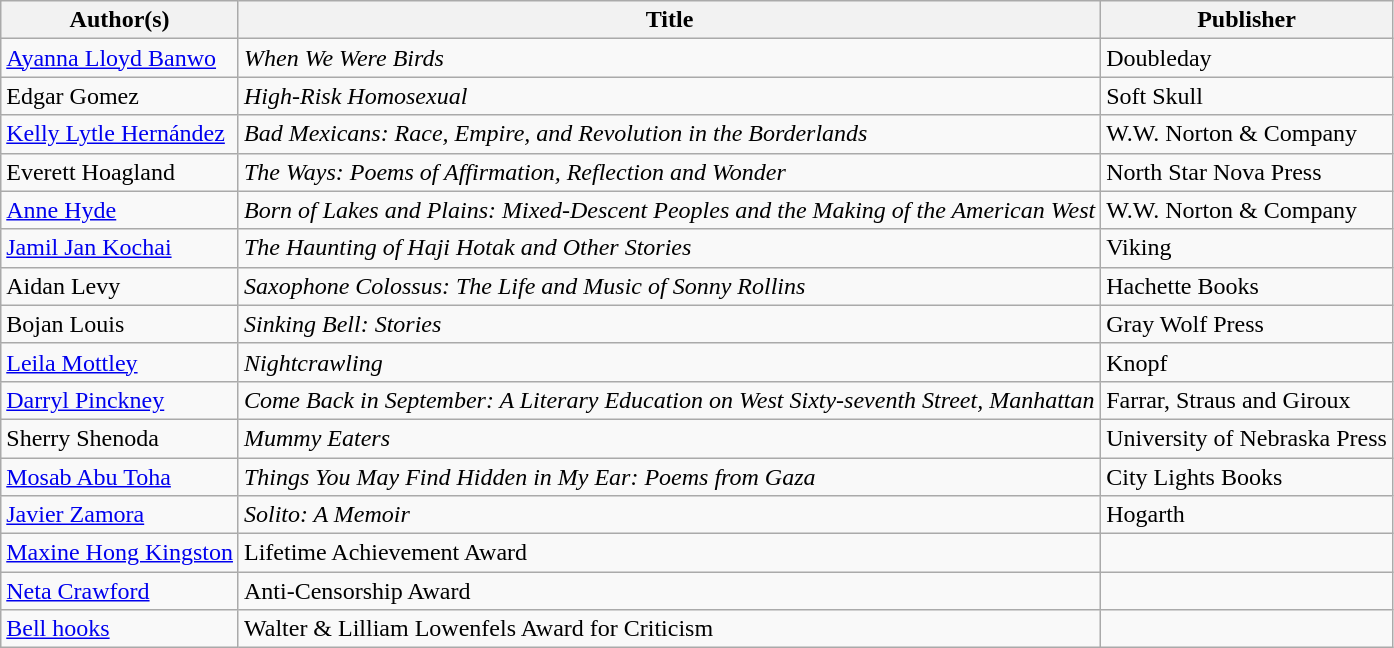<table class="wikitable">
<tr>
<th>Author(s)</th>
<th>Title</th>
<th>Publisher</th>
</tr>
<tr>
<td><a href='#'>Ayanna Lloyd Banwo</a></td>
<td><em>When We Were Birds</em></td>
<td>Doubleday</td>
</tr>
<tr>
<td>Edgar Gomez</td>
<td><em>High-Risk Homosexual</em></td>
<td>Soft Skull</td>
</tr>
<tr>
<td><a href='#'>Kelly Lytle Hernández</a></td>
<td><em>Bad Mexicans: Race, Empire, and Revolution in the Borderlands</em></td>
<td>W.W. Norton & Company</td>
</tr>
<tr>
<td>Everett Hoagland</td>
<td><em>The Ways: Poems of Affirmation, Reflection and Wonder</em></td>
<td>North Star Nova Press</td>
</tr>
<tr>
<td><a href='#'>Anne Hyde</a></td>
<td><em>Born of Lakes and Plains: Mixed-Descent Peoples and the Making of the American West</em></td>
<td>W.W. Norton & Company</td>
</tr>
<tr>
<td><a href='#'>Jamil Jan Kochai</a></td>
<td><em>The Haunting of Haji Hotak and Other Stories</em></td>
<td>Viking</td>
</tr>
<tr>
<td>Aidan Levy</td>
<td><em>Saxophone Colossus: The Life and Music of Sonny Rollins</em></td>
<td>Hachette Books</td>
</tr>
<tr>
<td>Bojan Louis</td>
<td><em>Sinking Bell: Stories</em></td>
<td>Gray Wolf Press</td>
</tr>
<tr>
<td><a href='#'>Leila Mottley</a></td>
<td><em>Nightcrawling</em></td>
<td>Knopf</td>
</tr>
<tr>
<td><a href='#'>Darryl Pinckney</a></td>
<td><em>Come Back in September: A Literary Education on West Sixty-seventh Street, Manhattan</em></td>
<td>Farrar, Straus and Giroux</td>
</tr>
<tr>
<td>Sherry Shenoda</td>
<td><em>Mummy Eaters</em></td>
<td>University of Nebraska Press</td>
</tr>
<tr>
<td><a href='#'>Mosab Abu Toha</a></td>
<td><em>Things You May Find Hidden in My Ear: Poems from Gaza</em></td>
<td>City Lights Books</td>
</tr>
<tr>
<td><a href='#'>Javier Zamora</a></td>
<td><em>Solito: A Memoir</em></td>
<td>Hogarth</td>
</tr>
<tr>
<td><a href='#'>Maxine Hong Kingston</a></td>
<td>Lifetime Achievement Award</td>
<td></td>
</tr>
<tr>
<td><a href='#'>Neta Crawford</a></td>
<td>Anti-Censorship Award</td>
<td></td>
</tr>
<tr>
<td><a href='#'>Bell hooks</a></td>
<td>Walter & Lilliam Lowenfels Award for Criticism</td>
<td></td>
</tr>
</table>
